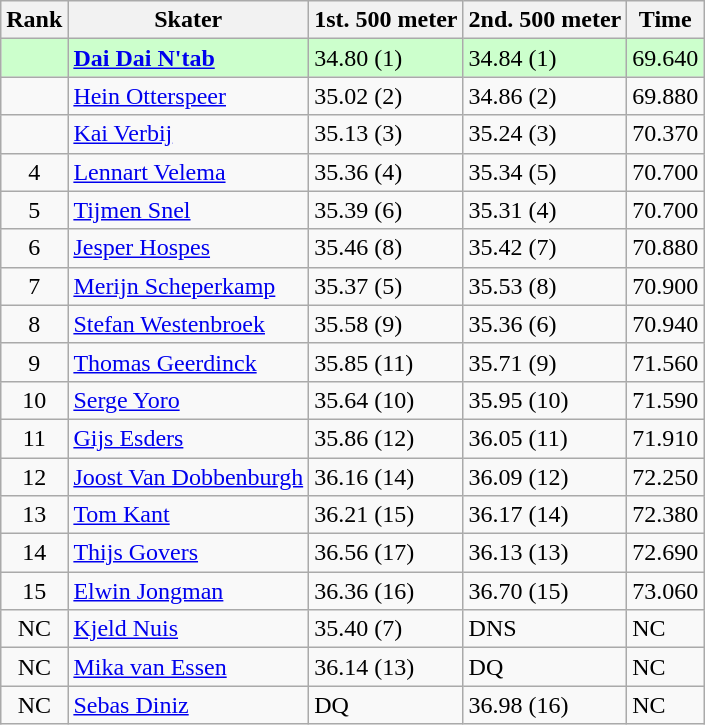<table class="wikitable">
<tr>
<th>Rank</th>
<th>Skater</th>
<th>1st. 500 meter</th>
<th>2nd. 500 meter</th>
<th>Time</th>
</tr>
<tr bgcolor=ccffcc>
<td align="center"></td>
<td><strong><a href='#'>Dai Dai N'tab</a></strong></td>
<td>34.80 (1)</td>
<td>34.84 (1)</td>
<td>69.640</td>
</tr>
<tr>
<td align="center"></td>
<td><a href='#'>Hein Otterspeer</a></td>
<td>35.02 (2)</td>
<td>34.86 (2)</td>
<td>69.880</td>
</tr>
<tr>
<td align="center"></td>
<td><a href='#'>Kai Verbij</a></td>
<td>35.13 (3)</td>
<td>35.24 (3)</td>
<td>70.370</td>
</tr>
<tr>
<td align="center">4</td>
<td><a href='#'>Lennart Velema</a></td>
<td>35.36 (4)</td>
<td>35.34 (5)</td>
<td>70.700</td>
</tr>
<tr>
<td align="center">5</td>
<td><a href='#'>Tijmen Snel</a></td>
<td>35.39 (6)</td>
<td>35.31 (4)</td>
<td>70.700</td>
</tr>
<tr>
<td align="center">6</td>
<td><a href='#'>Jesper Hospes</a></td>
<td>35.46 (8)</td>
<td>35.42 (7)</td>
<td>70.880</td>
</tr>
<tr>
<td align="center">7</td>
<td><a href='#'>Merijn Scheperkamp</a></td>
<td>35.37 (5)</td>
<td>35.53 (8)</td>
<td>70.900</td>
</tr>
<tr>
<td align="center">8</td>
<td><a href='#'>Stefan Westenbroek</a></td>
<td>35.58 (9)</td>
<td>35.36 (6)</td>
<td>70.940</td>
</tr>
<tr>
<td align="center">9</td>
<td><a href='#'>Thomas Geerdinck</a></td>
<td>35.85 (11)</td>
<td>35.71 (9)</td>
<td>71.560</td>
</tr>
<tr>
<td align="center">10</td>
<td><a href='#'>Serge Yoro</a></td>
<td>35.64 (10)</td>
<td>35.95 (10)</td>
<td>71.590</td>
</tr>
<tr>
<td align="center">11</td>
<td><a href='#'>Gijs Esders</a></td>
<td>35.86 (12)</td>
<td>36.05 (11)</td>
<td>71.910</td>
</tr>
<tr>
<td align="center">12</td>
<td><a href='#'>Joost Van Dobbenburgh</a></td>
<td>36.16 (14)</td>
<td>36.09 (12)</td>
<td>72.250</td>
</tr>
<tr>
<td align="center">13</td>
<td><a href='#'>Tom Kant</a></td>
<td>36.21 (15)</td>
<td>36.17 (14)</td>
<td>72.380</td>
</tr>
<tr>
<td align="center">14</td>
<td><a href='#'>Thijs Govers</a></td>
<td>36.56 (17)</td>
<td>36.13 (13)</td>
<td>72.690</td>
</tr>
<tr>
<td align="center">15</td>
<td><a href='#'>Elwin Jongman</a></td>
<td>36.36 (16)</td>
<td>36.70 (15)</td>
<td>73.060</td>
</tr>
<tr>
<td align="center">NC</td>
<td><a href='#'>Kjeld Nuis</a></td>
<td>35.40 (7)</td>
<td>DNS</td>
<td>NC</td>
</tr>
<tr>
<td align="center">NC</td>
<td><a href='#'>Mika van Essen</a></td>
<td>36.14 (13)</td>
<td>DQ</td>
<td>NC</td>
</tr>
<tr>
<td align="center">NC</td>
<td><a href='#'>Sebas Diniz</a></td>
<td>DQ</td>
<td>36.98 (16)</td>
<td>NC</td>
</tr>
</table>
